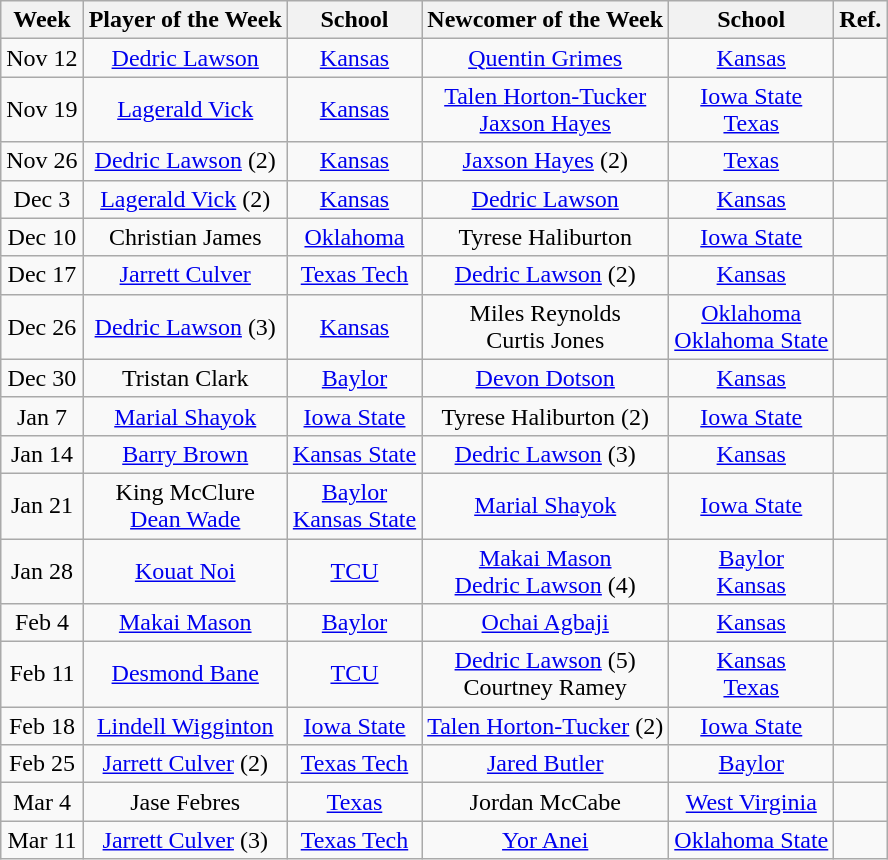<table class=wikitable style="text-align:center">
<tr>
<th>Week</th>
<th>Player of the Week</th>
<th>School</th>
<th>Newcomer of the Week</th>
<th>School</th>
<th>Ref.</th>
</tr>
<tr>
<td>Nov 12</td>
<td><a href='#'>Dedric Lawson</a></td>
<td><a href='#'>Kansas</a></td>
<td><a href='#'>Quentin Grimes</a></td>
<td><a href='#'>Kansas</a></td>
<td align=center></td>
</tr>
<tr>
<td>Nov 19</td>
<td><a href='#'>Lagerald Vick</a></td>
<td><a href='#'>Kansas</a></td>
<td><a href='#'>Talen Horton-Tucker</a> <br> <a href='#'>Jaxson Hayes</a></td>
<td><a href='#'>Iowa State</a> <br> <a href='#'>Texas</a></td>
<td align=center></td>
</tr>
<tr>
<td>Nov 26</td>
<td><a href='#'>Dedric Lawson</a> (2)</td>
<td><a href='#'>Kansas</a></td>
<td><a href='#'>Jaxson Hayes</a> (2)</td>
<td><a href='#'>Texas</a></td>
<td align=center></td>
</tr>
<tr>
<td>Dec 3</td>
<td><a href='#'>Lagerald Vick</a> (2)</td>
<td><a href='#'>Kansas</a></td>
<td><a href='#'>Dedric Lawson</a></td>
<td><a href='#'>Kansas</a></td>
<td align=center></td>
</tr>
<tr>
<td>Dec 10</td>
<td>Christian James</td>
<td><a href='#'>Oklahoma</a></td>
<td>Tyrese Haliburton</td>
<td><a href='#'>Iowa State</a></td>
<td align=center></td>
</tr>
<tr>
<td>Dec 17</td>
<td><a href='#'>Jarrett Culver</a></td>
<td><a href='#'>Texas Tech</a></td>
<td><a href='#'>Dedric Lawson</a> (2)</td>
<td><a href='#'>Kansas</a></td>
<td align=center></td>
</tr>
<tr>
<td>Dec 26</td>
<td><a href='#'>Dedric Lawson</a> (3)</td>
<td><a href='#'>Kansas</a></td>
<td>Miles Reynolds <br> Curtis Jones</td>
<td><a href='#'>Oklahoma</a> <br> <a href='#'>Oklahoma State</a></td>
<td align=center></td>
</tr>
<tr>
<td>Dec 30</td>
<td>Tristan Clark</td>
<td><a href='#'>Baylor</a></td>
<td><a href='#'>Devon Dotson</a></td>
<td><a href='#'>Kansas</a></td>
<td align=center></td>
</tr>
<tr>
<td>Jan 7</td>
<td><a href='#'>Marial Shayok</a></td>
<td><a href='#'>Iowa State</a></td>
<td>Tyrese Haliburton (2)</td>
<td><a href='#'>Iowa State</a></td>
<td align=center></td>
</tr>
<tr>
<td>Jan 14</td>
<td><a href='#'>Barry Brown</a></td>
<td><a href='#'>Kansas State</a></td>
<td><a href='#'>Dedric Lawson</a> (3)</td>
<td><a href='#'>Kansas</a></td>
<td align=center></td>
</tr>
<tr>
<td>Jan 21</td>
<td>King McClure <br> <a href='#'>Dean Wade</a></td>
<td><a href='#'>Baylor</a> <br> <a href='#'>Kansas State</a></td>
<td><a href='#'>Marial Shayok</a></td>
<td><a href='#'>Iowa State</a></td>
<td align=center></td>
</tr>
<tr>
<td>Jan 28</td>
<td><a href='#'>Kouat Noi</a></td>
<td><a href='#'>TCU</a></td>
<td><a href='#'>Makai Mason</a> <br> <a href='#'>Dedric Lawson</a> (4)</td>
<td><a href='#'>Baylor</a> <br> <a href='#'>Kansas</a></td>
<td align=center></td>
</tr>
<tr>
<td>Feb 4</td>
<td><a href='#'>Makai Mason</a></td>
<td><a href='#'>Baylor</a></td>
<td><a href='#'>Ochai Agbaji</a></td>
<td><a href='#'>Kansas</a></td>
<td align=center></td>
</tr>
<tr>
<td>Feb 11</td>
<td><a href='#'>Desmond Bane</a></td>
<td><a href='#'>TCU</a></td>
<td><a href='#'>Dedric Lawson</a> (5)<br> Courtney Ramey</td>
<td><a href='#'>Kansas</a> <br> <a href='#'>Texas</a></td>
<td align=center></td>
</tr>
<tr>
<td>Feb 18</td>
<td><a href='#'>Lindell Wigginton</a></td>
<td><a href='#'>Iowa State</a></td>
<td><a href='#'>Talen Horton-Tucker</a> (2)</td>
<td><a href='#'>Iowa State</a></td>
<td align=center></td>
</tr>
<tr>
<td>Feb 25</td>
<td><a href='#'>Jarrett Culver</a> (2)</td>
<td><a href='#'>Texas Tech</a></td>
<td><a href='#'>Jared Butler</a></td>
<td><a href='#'>Baylor</a></td>
<td align=center></td>
</tr>
<tr>
<td>Mar 4</td>
<td>Jase Febres</td>
<td><a href='#'>Texas</a></td>
<td>Jordan McCabe</td>
<td><a href='#'>West Virginia</a></td>
<td align=center></td>
</tr>
<tr>
<td>Mar 11</td>
<td><a href='#'>Jarrett Culver</a> (3)</td>
<td><a href='#'>Texas Tech</a></td>
<td><a href='#'>Yor Anei</a></td>
<td><a href='#'>Oklahoma State</a></td>
<td align=center></td>
</tr>
</table>
